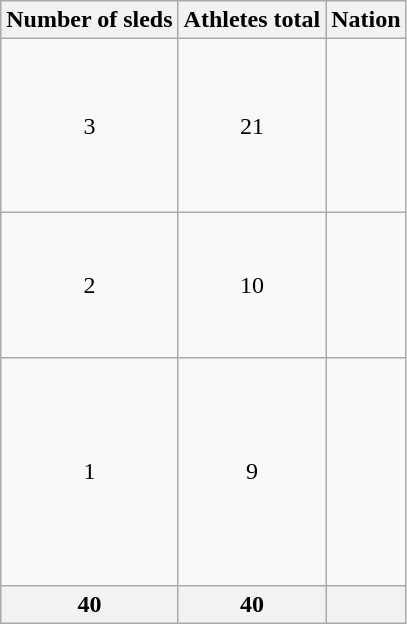<table class="wikitable">
<tr>
<th>Number of sleds</th>
<th>Athletes total</th>
<th>Nation</th>
</tr>
<tr>
<td align=center>3</td>
<td align=center>21</td>
<td><br><br><br><br><br><br></td>
</tr>
<tr>
<td align=center>2</td>
<td align=center>10</td>
<td><br><br><br><br><s></s><br></td>
</tr>
<tr>
<td align=center>1</td>
<td align=center>9</td>
<td><br><br><br><br><br><br><br><br></td>
</tr>
<tr>
<th>40</th>
<th>40</th>
<th></th>
</tr>
</table>
